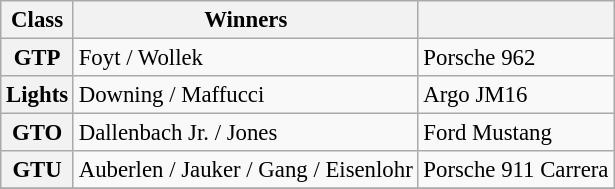<table class="wikitable" style="font-size: 95%">
<tr>
<th>Class</th>
<th>Winners</th>
<th></th>
</tr>
<tr>
<th>GTP</th>
<td>Foyt / Wollek</td>
<td>Porsche 962</td>
</tr>
<tr>
<th>Lights</th>
<td>Downing / Maffucci</td>
<td>Argo JM16</td>
</tr>
<tr>
<th>GTO</th>
<td>Dallenbach Jr. / Jones</td>
<td>Ford Mustang</td>
</tr>
<tr>
<th>GTU</th>
<td>Auberlen / Jauker / Gang / Eisenlohr</td>
<td>Porsche 911 Carrera</td>
</tr>
<tr>
</tr>
</table>
